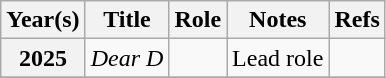<table class="wikitable plainrowheaders sortable">
<tr>
<th scope="col">Year(s)</th>
<th scope="col">Title</th>
<th scope="col">Role</th>
<th scope="col" class="unsortable">Notes</th>
<th scope="col" class="unsortable">Refs</th>
</tr>
<tr>
<th scope="row">2025</th>
<td><em>Dear D</em></td>
<td></td>
<td>Lead role</td>
<td></td>
</tr>
<tr>
</tr>
</table>
